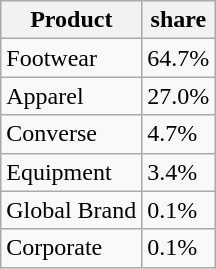<table class="wikitable floatright">
<tr>
<th>Product</th>
<th>share</th>
</tr>
<tr>
<td>Footwear</td>
<td>64.7%</td>
</tr>
<tr>
<td>Apparel</td>
<td>27.0%</td>
</tr>
<tr>
<td>Converse</td>
<td>4.7%</td>
</tr>
<tr>
<td>Equipment</td>
<td>3.4%</td>
</tr>
<tr>
<td>Global Brand</td>
<td>0.1%</td>
</tr>
<tr>
<td>Corporate</td>
<td>0.1%</td>
</tr>
</table>
